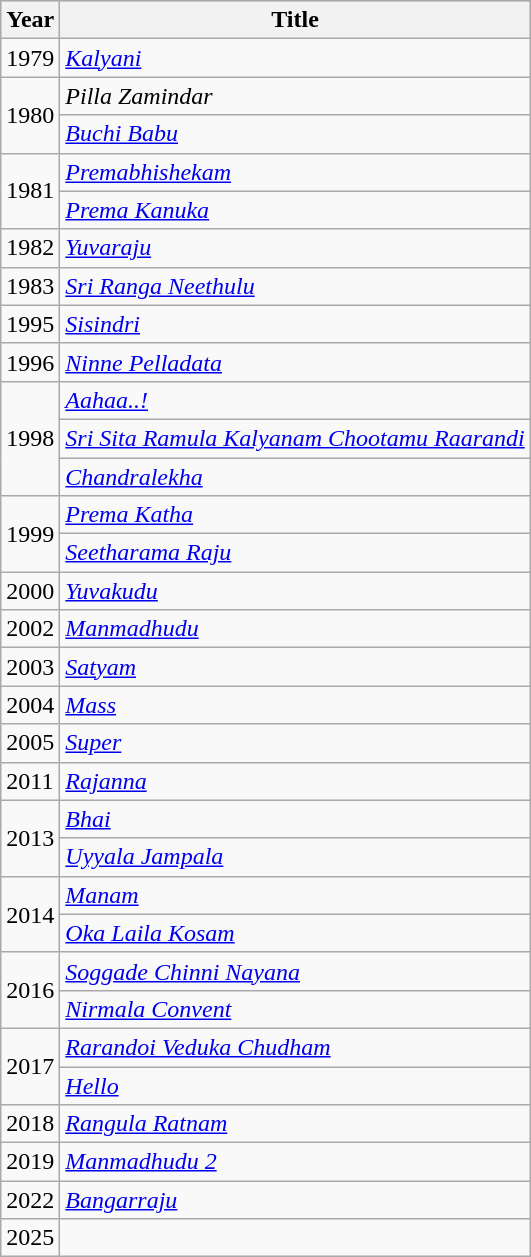<table class="wikitable sortable">
<tr style="background:#ccc; text-align:center;">
<th>Year</th>
<th>Title</th>
</tr>
<tr>
<td>1979</td>
<td><em><a href='#'>Kalyani</a></em></td>
</tr>
<tr>
<td rowspan="2">1980</td>
<td><em>Pilla Zamindar</em></td>
</tr>
<tr>
<td><em><a href='#'>Buchi Babu</a></em></td>
</tr>
<tr>
<td rowspan="2">1981</td>
<td><em><a href='#'>Premabhishekam</a></em></td>
</tr>
<tr>
<td><em><a href='#'>Prema Kanuka</a></em></td>
</tr>
<tr>
<td>1982</td>
<td><em><a href='#'>Yuvaraju</a></em></td>
</tr>
<tr>
<td>1983</td>
<td><em><a href='#'>Sri Ranga Neethulu</a></em></td>
</tr>
<tr>
<td>1995</td>
<td><em><a href='#'>Sisindri</a></em></td>
</tr>
<tr>
<td>1996</td>
<td><em><a href='#'>Ninne Pelladata</a></em></td>
</tr>
<tr>
<td rowspan="3">1998</td>
<td><em><a href='#'>Aahaa..!</a></em></td>
</tr>
<tr>
<td><em><a href='#'>Sri Sita Ramula Kalyanam Chootamu Raarandi</a></em></td>
</tr>
<tr>
<td><em><a href='#'>Chandralekha</a></em></td>
</tr>
<tr>
<td rowspan="2">1999</td>
<td><em><a href='#'>Prema Katha</a></em></td>
</tr>
<tr>
<td><em><a href='#'>Seetharama Raju</a></em></td>
</tr>
<tr>
<td>2000</td>
<td><em><a href='#'>Yuvakudu</a></em></td>
</tr>
<tr>
<td>2002</td>
<td><em><a href='#'>Manmadhudu</a></em></td>
</tr>
<tr>
<td>2003</td>
<td><em><a href='#'>Satyam</a></em></td>
</tr>
<tr>
<td>2004</td>
<td><em><a href='#'>Mass</a></em></td>
</tr>
<tr>
<td>2005</td>
<td><em><a href='#'>Super</a></em></td>
</tr>
<tr>
<td>2011</td>
<td><em><a href='#'>Rajanna</a></em></td>
</tr>
<tr>
<td rowspan="2">2013</td>
<td><em><a href='#'>Bhai</a></em></td>
</tr>
<tr>
<td><em><a href='#'>Uyyala Jampala</a></em></td>
</tr>
<tr>
<td rowspan="2">2014</td>
<td><em><a href='#'>Manam</a></em></td>
</tr>
<tr>
<td><em><a href='#'>Oka Laila Kosam</a></em></td>
</tr>
<tr>
<td rowspan="2">2016</td>
<td><em><a href='#'>Soggade Chinni Nayana</a></em></td>
</tr>
<tr>
<td><em><a href='#'>Nirmala Convent</a></em></td>
</tr>
<tr>
<td rowspan="2">2017</td>
<td><em><a href='#'>Rarandoi Veduka Chudham</a></em></td>
</tr>
<tr>
<td><em><a href='#'>Hello</a></em></td>
</tr>
<tr>
<td rowspan="1">2018</td>
<td><em><a href='#'>Rangula Ratnam</a></em></td>
</tr>
<tr>
<td rowspan="1">2019</td>
<td><em><a href='#'>Manmadhudu 2</a></em></td>
</tr>
<tr>
<td>2022</td>
<td><em><a href='#'>Bangarraju</a></em></td>
</tr>
<tr>
<td>2025</td>
<td></td>
</tr>
</table>
